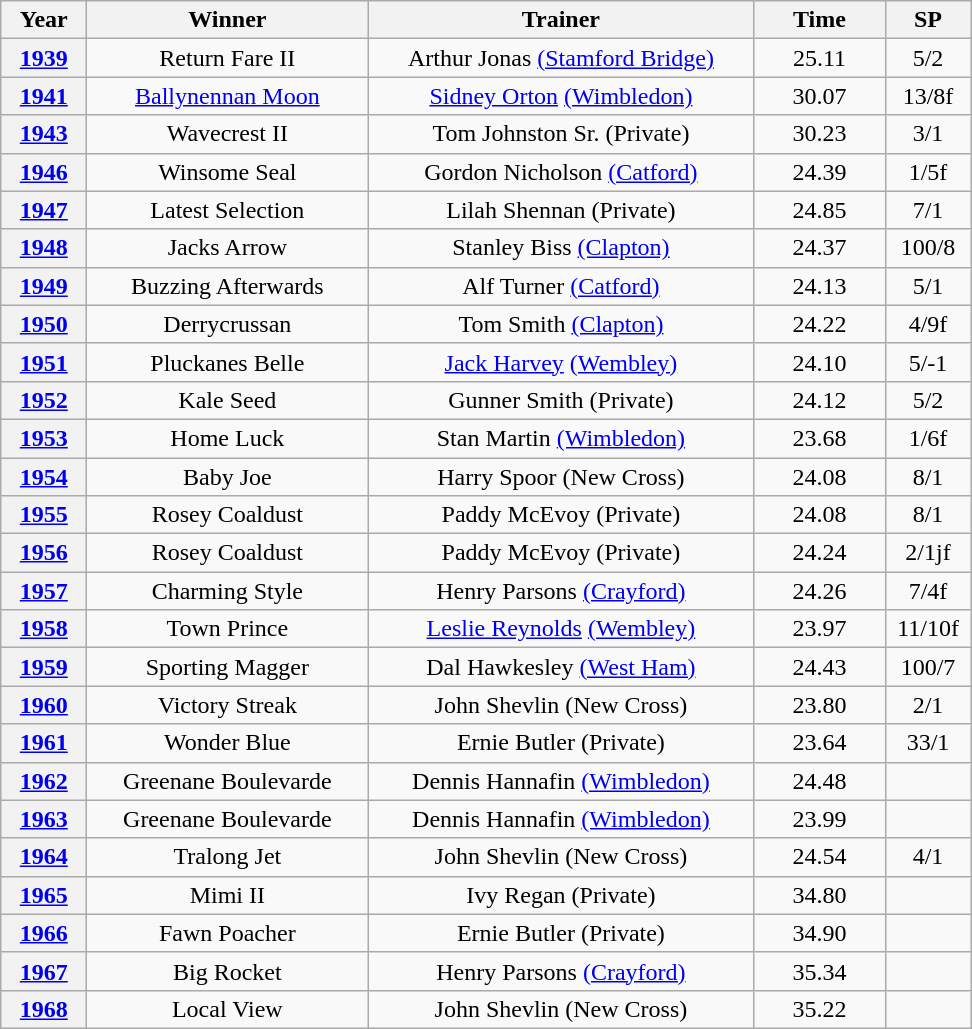<table class="wikitable" style="text-align:center">
<tr>
<th width=50>Year</th>
<th width=180>Winner</th>
<th width=250>Trainer</th>
<th width=80>Time</th>
<th width=50>SP</th>
</tr>
<tr>
<th><a href='#'>1939</a></th>
<td>Return Fare II</td>
<td>Arthur Jonas <a href='#'>(Stamford Bridge)</a></td>
<td>25.11</td>
<td>5/2</td>
</tr>
<tr>
<th><a href='#'>1941</a></th>
<td><a href='#'>Ballynennan Moon</a></td>
<td><a href='#'>Sidney Orton</a> <a href='#'>(Wimbledon)</a></td>
<td>30.07</td>
<td>13/8f</td>
</tr>
<tr>
<th><a href='#'>1943</a></th>
<td>Wavecrest II</td>
<td>Tom Johnston Sr. (Private)</td>
<td>30.23</td>
<td>3/1</td>
</tr>
<tr>
<th><a href='#'>1946</a></th>
<td>Winsome Seal</td>
<td>Gordon Nicholson <a href='#'>(Catford)</a></td>
<td>24.39</td>
<td>1/5f</td>
</tr>
<tr>
<th><a href='#'>1947</a></th>
<td>Latest Selection</td>
<td>Lilah Shennan (Private)</td>
<td>24.85</td>
<td>7/1</td>
</tr>
<tr>
<th><a href='#'>1948</a></th>
<td>Jacks Arrow</td>
<td>Stanley Biss <a href='#'>(Clapton)</a></td>
<td>24.37</td>
<td>100/8</td>
</tr>
<tr>
<th><a href='#'>1949</a></th>
<td>Buzzing Afterwards</td>
<td>Alf Turner <a href='#'>(Catford)</a></td>
<td>24.13</td>
<td>5/1</td>
</tr>
<tr>
<th><a href='#'>1950</a></th>
<td>Derrycrussan</td>
<td>Tom Smith <a href='#'>(Clapton)</a></td>
<td>24.22</td>
<td>4/9f</td>
</tr>
<tr>
<th><a href='#'>1951</a></th>
<td>Pluckanes Belle</td>
<td><a href='#'>Jack Harvey</a> <a href='#'>(Wembley)</a></td>
<td>24.10</td>
<td>5/-1</td>
</tr>
<tr>
<th><a href='#'>1952</a></th>
<td>Kale Seed</td>
<td>Gunner Smith (Private)</td>
<td>24.12</td>
<td>5/2</td>
</tr>
<tr>
<th><a href='#'>1953</a></th>
<td>Home Luck</td>
<td>Stan Martin <a href='#'>(Wimbledon)</a></td>
<td>23.68</td>
<td>1/6f</td>
</tr>
<tr>
<th><a href='#'>1954</a></th>
<td>Baby Joe</td>
<td>Harry Spoor (New Cross)</td>
<td>24.08</td>
<td>8/1</td>
</tr>
<tr>
<th><a href='#'>1955</a></th>
<td>Rosey Coaldust</td>
<td>Paddy McEvoy (Private)</td>
<td>24.08</td>
<td>8/1</td>
</tr>
<tr>
<th><a href='#'>1956</a></th>
<td>Rosey Coaldust</td>
<td>Paddy McEvoy (Private)</td>
<td>24.24</td>
<td>2/1jf</td>
</tr>
<tr>
<th><a href='#'>1957</a></th>
<td>Charming Style</td>
<td>Henry Parsons <a href='#'>(Crayford)</a></td>
<td>24.26</td>
<td>7/4f</td>
</tr>
<tr>
<th><a href='#'>1958</a></th>
<td>Town Prince</td>
<td><a href='#'>Leslie Reynolds</a> <a href='#'>(Wembley)</a></td>
<td>23.97</td>
<td>11/10f</td>
</tr>
<tr>
<th><a href='#'>1959</a></th>
<td>Sporting Magger</td>
<td>Dal Hawkesley <a href='#'>(West Ham)</a></td>
<td>24.43</td>
<td>100/7</td>
</tr>
<tr>
<th><a href='#'>1960</a></th>
<td>Victory Streak</td>
<td>John Shevlin (New Cross)</td>
<td>23.80</td>
<td>2/1</td>
</tr>
<tr>
<th><a href='#'>1961</a></th>
<td>Wonder Blue</td>
<td>Ernie Butler (Private)</td>
<td>23.64</td>
<td>33/1</td>
</tr>
<tr>
<th><a href='#'>1962</a></th>
<td>Greenane Boulevarde</td>
<td>Dennis Hannafin <a href='#'>(Wimbledon)</a></td>
<td>24.48</td>
<td></td>
</tr>
<tr>
<th><a href='#'>1963</a></th>
<td>Greenane Boulevarde</td>
<td>Dennis Hannafin <a href='#'>(Wimbledon)</a></td>
<td>23.99</td>
<td></td>
</tr>
<tr>
<th><a href='#'>1964</a></th>
<td>Tralong Jet</td>
<td>John Shevlin (New Cross)</td>
<td>24.54</td>
<td>4/1</td>
</tr>
<tr>
<th><a href='#'>1965</a></th>
<td>Mimi II</td>
<td>Ivy Regan (Private)</td>
<td>34.80</td>
<td></td>
</tr>
<tr>
<th><a href='#'>1966</a></th>
<td>Fawn Poacher</td>
<td>Ernie Butler (Private)</td>
<td>34.90</td>
<td></td>
</tr>
<tr>
<th><a href='#'>1967</a></th>
<td>Big Rocket</td>
<td>Henry Parsons <a href='#'>(Crayford)</a></td>
<td>35.34</td>
<td></td>
</tr>
<tr>
<th><a href='#'>1968</a></th>
<td>Local View</td>
<td>John Shevlin (New Cross)</td>
<td>35.22</td>
<td></td>
</tr>
</table>
